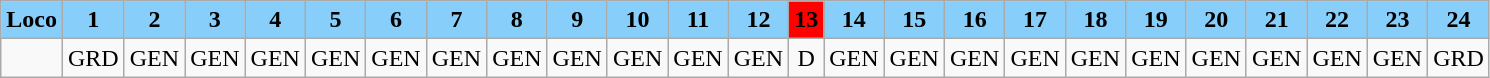<table class="wikitable plainrowheaders unsortable" style="text-align:center">
<tr>
<th scope="col" rowspan="1" style="background:lightskyblue;">Loco</th>
<th scope="col" rowspan="1" style="background:lightskyblue;">1</th>
<th scope="col" rowspan="1" style="background:lightskyblue;">2</th>
<th scope="col" rowspan="1" style="background:lightskyblue;">3</th>
<th scope="col" rowspan="1" style="background:lightskyblue;">4</th>
<th scope="col" rowspan="1" style="background:lightskyblue;">5</th>
<th scope="col" rowspan="1" style="background:lightskyblue;">6</th>
<th scope="col" rowspan="1" style="background:lightskyblue;">7</th>
<th scope="col" rowspan="1" style="background:lightskyblue;">8</th>
<th scope="col" rowspan="1" style="background:lightskyblue;">9</th>
<th scope="col" rowspan="1" style="background:lightskyblue;">10</th>
<th scope="col" rowspan="1" style="background:lightskyblue;">11</th>
<th scope="col" rowspan="1" style="background:lightskyblue;">12</th>
<th scope="col" rowspan="1" style="background:RED;">13</th>
<th scope="col" rowspan="1" style="background:lightskyblue;">14</th>
<th scope="col" rowspan="1" style="background:lightskyblue;">15</th>
<th scope="col" rowspan="1" style="background:lightskyblue;">16</th>
<th scope="col" rowspan="1" style="background:lightskyblue;">17</th>
<th scope="col" rowspan="1" style="background:lightskyblue;">18</th>
<th scope="col" rowspan="1" style="background:lightskyblue;">19</th>
<th scope="col" rowspan="1" style="background:lightskyblue;">20</th>
<th scope="col" rowspan="1" style="background:lightskyblue;">21</th>
<th scope="col" rowspan="1" style="background:lightskyblue;">22</th>
<th scope="col" rowspan="1" style="background:lightskyblue;">23</th>
<th scope="col" rowspan="1" style="background:lightskyblue;">24</th>
</tr>
<tr>
<td></td>
<td>GRD</td>
<td>GEN</td>
<td>GEN</td>
<td>GEN</td>
<td>GEN</td>
<td>GEN</td>
<td>GEN</td>
<td>GEN</td>
<td>GEN</td>
<td>GEN</td>
<td>GEN</td>
<td>GEN</td>
<td>D</td>
<td>GEN</td>
<td>GEN</td>
<td>GEN</td>
<td>GEN</td>
<td>GEN</td>
<td>GEN</td>
<td>GEN</td>
<td>GEN</td>
<td>GEN</td>
<td>GEN</td>
<td>GRD</td>
</tr>
</table>
